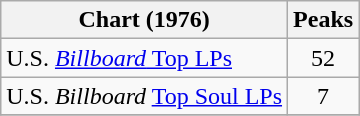<table class="wikitable">
<tr>
<th>Chart (1976)</th>
<th>Peaks<br></th>
</tr>
<tr>
<td>U.S. <a href='#'><em>Billboard</em> Top LPs</a></td>
<td align="center">52</td>
</tr>
<tr>
<td>U.S. <em>Billboard</em> <a href='#'>Top Soul LPs</a></td>
<td align="center">7</td>
</tr>
<tr>
</tr>
</table>
